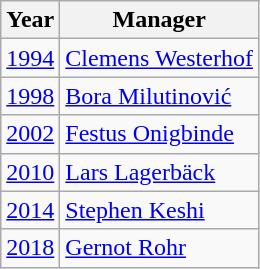<table class="wikitable">
<tr>
<th>Year</th>
<th>Manager</th>
</tr>
<tr>
<td align=center><a href='#'>1994</a></td>
<td> <a href='#'>Clemens Westerhof</a></td>
</tr>
<tr>
<td align=center><a href='#'>1998</a></td>
<td> <a href='#'>Bora Milutinović</a></td>
</tr>
<tr>
<td align=center><a href='#'>2002</a></td>
<td> <a href='#'>Festus Onigbinde</a></td>
</tr>
<tr>
<td align=center><a href='#'>2010</a></td>
<td> <a href='#'>Lars Lagerbäck</a></td>
</tr>
<tr>
<td align=center><a href='#'>2014</a></td>
<td> <a href='#'>Stephen Keshi</a></td>
</tr>
<tr>
<td align=center><a href='#'>2018</a></td>
<td> <a href='#'>Gernot Rohr</a></td>
</tr>
</table>
